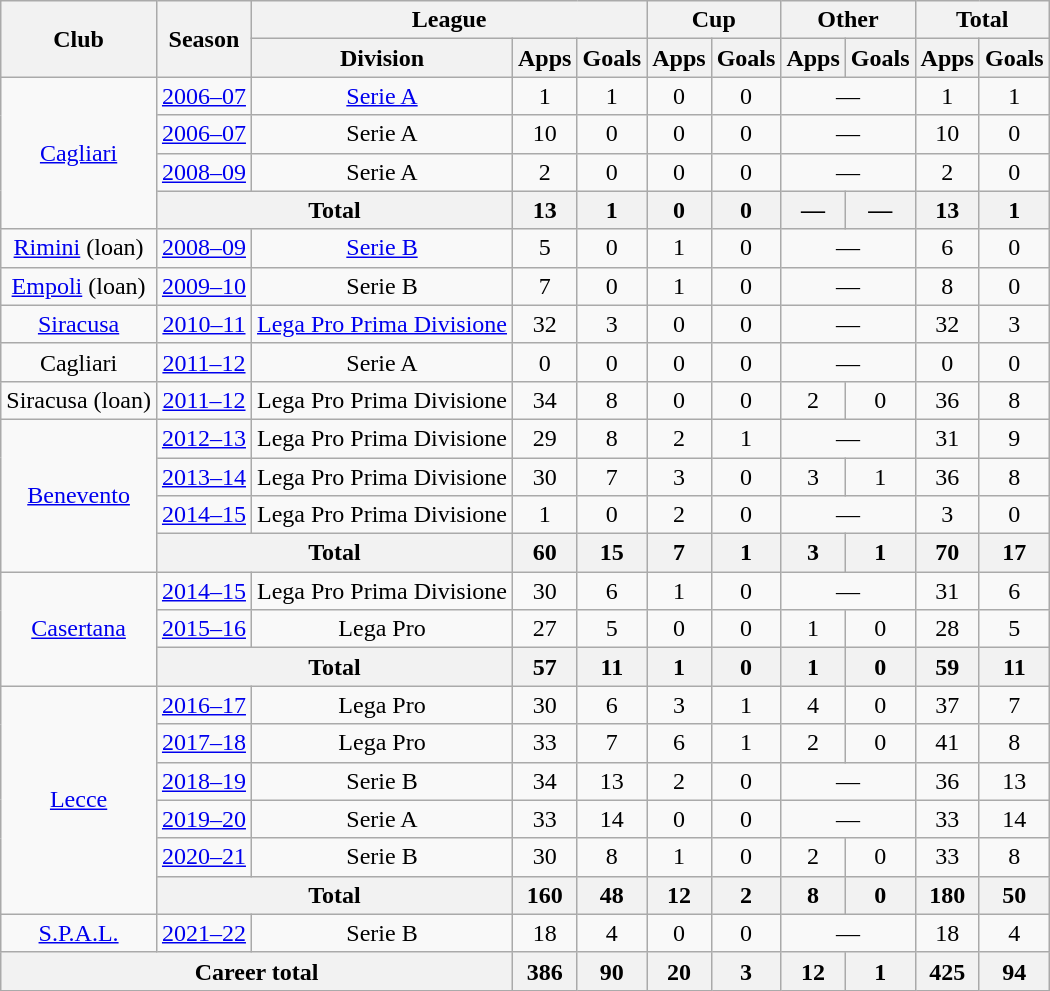<table class="wikitable" style="text-align: center;">
<tr>
<th rowspan="2">Club</th>
<th rowspan="2">Season</th>
<th colspan="3">League</th>
<th colspan="2">Cup</th>
<th colspan="2">Other</th>
<th colspan="2">Total</th>
</tr>
<tr>
<th>Division</th>
<th>Apps</th>
<th>Goals</th>
<th>Apps</th>
<th>Goals</th>
<th>Apps</th>
<th>Goals</th>
<th>Apps</th>
<th>Goals</th>
</tr>
<tr>
<td rowspan="4"><a href='#'>Cagliari</a></td>
<td><a href='#'>2006–07</a></td>
<td><a href='#'>Serie A</a></td>
<td>1</td>
<td>1</td>
<td>0</td>
<td>0</td>
<td colspan="2">—</td>
<td>1</td>
<td>1</td>
</tr>
<tr>
<td><a href='#'>2006–07</a></td>
<td>Serie A</td>
<td>10</td>
<td>0</td>
<td>0</td>
<td>0</td>
<td colspan="2">—</td>
<td>10</td>
<td>0</td>
</tr>
<tr>
<td><a href='#'>2008–09</a></td>
<td>Serie A</td>
<td>2</td>
<td>0</td>
<td>0</td>
<td>0</td>
<td colspan="2">—</td>
<td>2</td>
<td>0</td>
</tr>
<tr>
<th colspan="2">Total</th>
<th>13</th>
<th>1</th>
<th>0</th>
<th>0</th>
<th>—</th>
<th>—</th>
<th>13</th>
<th>1</th>
</tr>
<tr>
<td><a href='#'>Rimini</a> (loan)</td>
<td><a href='#'>2008–09</a></td>
<td><a href='#'>Serie B</a></td>
<td>5</td>
<td>0</td>
<td>1</td>
<td>0</td>
<td colspan="2">—</td>
<td>6</td>
<td>0</td>
</tr>
<tr>
<td><a href='#'>Empoli</a> (loan)</td>
<td><a href='#'>2009–10</a></td>
<td>Serie B</td>
<td>7</td>
<td>0</td>
<td>1</td>
<td>0</td>
<td colspan="2">—</td>
<td>8</td>
<td>0</td>
</tr>
<tr>
<td><a href='#'>Siracusa</a></td>
<td><a href='#'>2010–11</a></td>
<td><a href='#'>Lega Pro Prima Divisione</a></td>
<td>32</td>
<td>3</td>
<td>0</td>
<td>0</td>
<td colspan="2">—</td>
<td>32</td>
<td>3</td>
</tr>
<tr>
<td>Cagliari</td>
<td><a href='#'>2011–12</a></td>
<td>Serie A</td>
<td>0</td>
<td>0</td>
<td>0</td>
<td>0</td>
<td colspan="2">—</td>
<td>0</td>
<td>0</td>
</tr>
<tr>
<td>Siracusa (loan)</td>
<td><a href='#'>2011–12</a></td>
<td>Lega Pro Prima Divisione</td>
<td>34</td>
<td>8</td>
<td>0</td>
<td>0</td>
<td>2</td>
<td>0</td>
<td>36</td>
<td>8</td>
</tr>
<tr>
<td rowspan="4"><a href='#'>Benevento</a></td>
<td><a href='#'>2012–13</a></td>
<td>Lega Pro Prima Divisione</td>
<td>29</td>
<td>8</td>
<td>2</td>
<td>1</td>
<td colspan="2">—</td>
<td>31</td>
<td>9</td>
</tr>
<tr>
<td><a href='#'>2013–14</a></td>
<td>Lega Pro Prima Divisione</td>
<td>30</td>
<td>7</td>
<td>3</td>
<td>0</td>
<td>3</td>
<td>1</td>
<td>36</td>
<td>8</td>
</tr>
<tr>
<td><a href='#'>2014–15</a></td>
<td>Lega Pro Prima Divisione</td>
<td>1</td>
<td>0</td>
<td>2</td>
<td>0</td>
<td colspan="2">—</td>
<td>3</td>
<td>0</td>
</tr>
<tr>
<th colspan="2">Total</th>
<th>60</th>
<th>15</th>
<th>7</th>
<th>1</th>
<th>3</th>
<th>1</th>
<th>70</th>
<th>17</th>
</tr>
<tr>
<td rowspan="3"><a href='#'>Casertana</a></td>
<td><a href='#'>2014–15</a></td>
<td>Lega Pro Prima Divisione</td>
<td>30</td>
<td>6</td>
<td>1</td>
<td>0</td>
<td colspan="2">—</td>
<td>31</td>
<td>6</td>
</tr>
<tr>
<td><a href='#'>2015–16</a></td>
<td>Lega Pro</td>
<td>27</td>
<td>5</td>
<td>0</td>
<td>0</td>
<td>1</td>
<td>0</td>
<td>28</td>
<td>5</td>
</tr>
<tr>
<th colspan="2">Total</th>
<th>57</th>
<th>11</th>
<th>1</th>
<th>0</th>
<th>1</th>
<th>0</th>
<th>59</th>
<th>11</th>
</tr>
<tr>
<td rowspan=6><a href='#'>Lecce</a></td>
<td><a href='#'>2016–17</a></td>
<td>Lega Pro</td>
<td>30</td>
<td>6</td>
<td>3</td>
<td>1</td>
<td>4</td>
<td>0</td>
<td>37</td>
<td>7</td>
</tr>
<tr>
<td><a href='#'>2017–18</a></td>
<td>Lega Pro</td>
<td>33</td>
<td>7</td>
<td>6</td>
<td>1</td>
<td>2</td>
<td>0</td>
<td>41</td>
<td>8</td>
</tr>
<tr>
<td><a href='#'>2018–19</a></td>
<td>Serie B</td>
<td>34</td>
<td>13</td>
<td>2</td>
<td>0</td>
<td colspan="2">—</td>
<td>36</td>
<td>13</td>
</tr>
<tr>
<td><a href='#'>2019–20</a></td>
<td>Serie A</td>
<td>33</td>
<td>14</td>
<td>0</td>
<td>0</td>
<td colspan="2">—</td>
<td>33</td>
<td>14</td>
</tr>
<tr>
<td><a href='#'>2020–21</a></td>
<td>Serie B</td>
<td>30</td>
<td>8</td>
<td>1</td>
<td>0</td>
<td>2</td>
<td>0</td>
<td>33</td>
<td>8</td>
</tr>
<tr>
<th colspan="2">Total</th>
<th>160</th>
<th>48</th>
<th>12</th>
<th>2</th>
<th>8</th>
<th>0</th>
<th>180</th>
<th>50</th>
</tr>
<tr>
<td><a href='#'>S.P.A.L.</a></td>
<td><a href='#'>2021–22</a></td>
<td>Serie B</td>
<td>18</td>
<td>4</td>
<td>0</td>
<td>0</td>
<td colspan="2">—</td>
<td>18</td>
<td>4</td>
</tr>
<tr>
<th colspan="3">Career total</th>
<th>386</th>
<th>90</th>
<th>20</th>
<th>3</th>
<th>12</th>
<th>1</th>
<th>425</th>
<th>94</th>
</tr>
</table>
